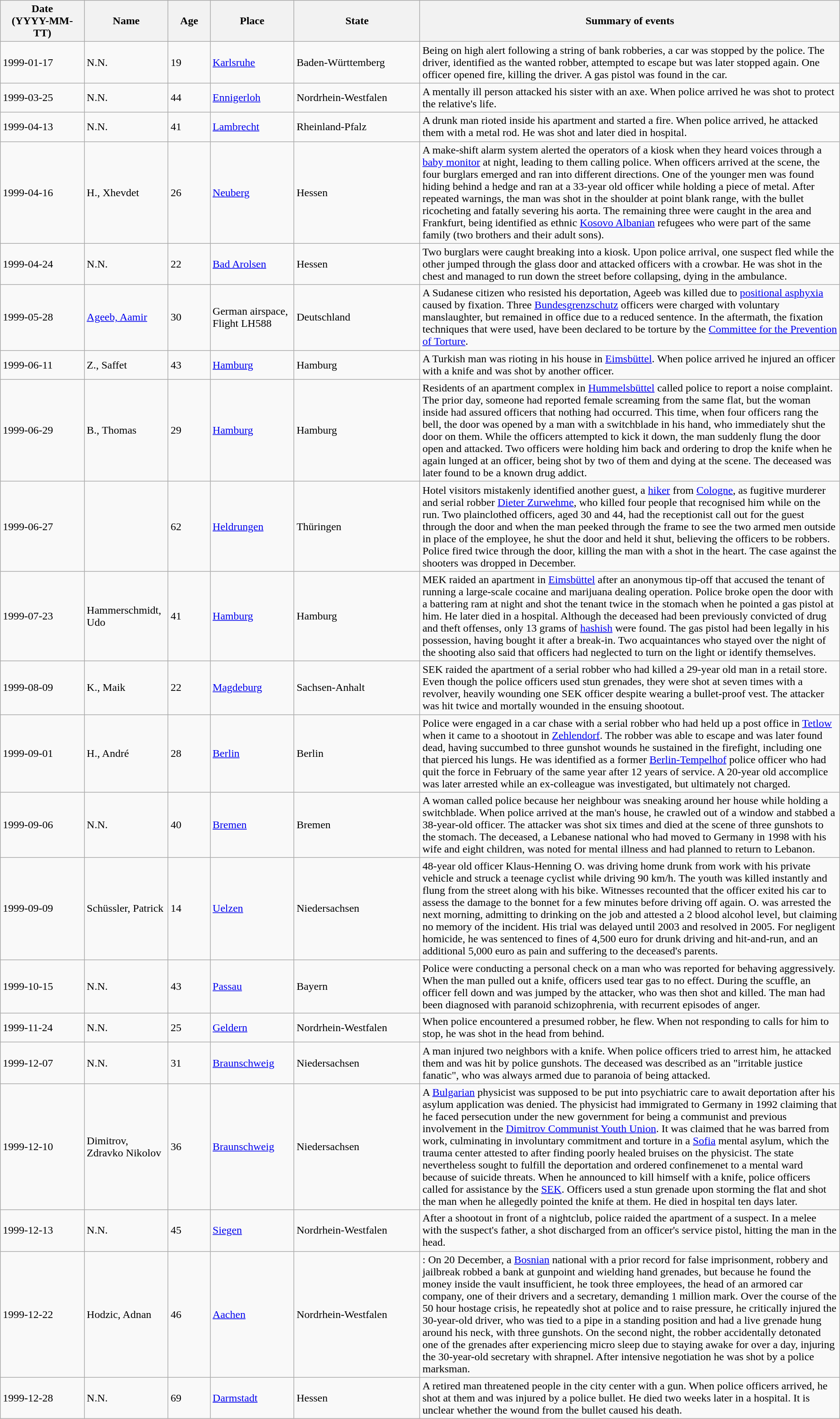<table class="wikitable sortable static-row-numbers static-row-header-text">
<tr>
<th style="width:10%;">Date<br>(YYYY-MM-TT)</th>
<th style="width:10%;">Name</th>
<th style="width:5%;">Age</th>
<th style="width:10%;">Place</th>
<th style="width:15%;">State</th>
<th style="width:50%;">Summary of events</th>
</tr>
<tr>
<td>1999-01-17</td>
<td>N.N.</td>
<td>19</td>
<td><a href='#'>Karlsruhe</a></td>
<td>Baden-Württemberg</td>
<td>Being on high alert following a string of bank robberies, a car was stopped by the police. The driver, identified as the wanted robber, attempted to escape but was later stopped again. One officer opened fire, killing the driver. A gas pistol was found in the car.</td>
</tr>
<tr>
<td>1999-03-25</td>
<td>N.N.</td>
<td>44</td>
<td><a href='#'>Ennigerloh</a></td>
<td>Nordrhein-Westfalen</td>
<td>A mentally ill person attacked his sister with an axe. When police arrived he was shot to protect the relative's life.</td>
</tr>
<tr>
<td>1999-04-13</td>
<td>N.N.</td>
<td>41</td>
<td><a href='#'>Lambrecht</a></td>
<td>Rheinland-Pfalz</td>
<td>A drunk man rioted inside his apartment and started a fire. When police arrived, he attacked them with a metal rod. He was shot and later died in hospital.</td>
</tr>
<tr>
<td>1999-04-16</td>
<td>H., Xhevdet</td>
<td>26</td>
<td><a href='#'>Neuberg</a></td>
<td>Hessen</td>
<td>A make-shift alarm system alerted the operators of a kiosk when they heard voices through a <a href='#'>baby monitor</a> at night, leading to them calling police. When officers arrived at the scene, the four burglars emerged and ran into different directions. One of the younger men was found hiding behind a hedge and ran at a 33-year old officer while holding a piece of metal. After repeated warnings, the man was shot in the shoulder at point blank range, with the bullet ricocheting and fatally severing his aorta. The remaining three were caught in the area and Frankfurt, being identified as ethnic <a href='#'>Kosovo Albanian</a> refugees who were part of the same family (two brothers and their adult sons).</td>
</tr>
<tr>
<td>1999-04-24</td>
<td>N.N.</td>
<td>22</td>
<td><a href='#'>Bad Arolsen</a></td>
<td>Hessen</td>
<td>Two burglars were caught breaking into a kiosk. Upon police arrival, one suspect fled while the other jumped through the glass door and attacked officers with a crowbar. He was shot in the chest and managed to run down the street before collapsing, dying in the ambulance.</td>
</tr>
<tr>
<td>1999-05-28</td>
<td><a href='#'>Ageeb, Aamir</a></td>
<td>30</td>
<td>German airspace, Flight LH588</td>
<td>Deutschland</td>
<td>A Sudanese citizen who resisted his deportation, Ageeb was killed due to <a href='#'>positional asphyxia</a> caused by fixation. Three <a href='#'>Bundesgrenzschutz</a> officers were charged with voluntary manslaughter, but remained in office due to a reduced sentence. In the aftermath, the fixation techniques that were used, have been declared to be torture by the <a href='#'>Committee for the Prevention of Torture</a>.</td>
</tr>
<tr>
<td>1999-06-11</td>
<td>Z., Saffet</td>
<td>43</td>
<td><a href='#'>Hamburg</a></td>
<td>Hamburg</td>
<td>A Turkish man was rioting in his house in <a href='#'>Eimsbüttel</a>. When police arrived he injured an officer with a knife and was shot by another officer.</td>
</tr>
<tr>
<td>1999-06-29</td>
<td>B., Thomas</td>
<td>29</td>
<td><a href='#'>Hamburg</a></td>
<td>Hamburg</td>
<td>Residents of an apartment complex in <a href='#'>Hummelsbüttel</a> called police to report a noise complaint. The prior day, someone had reported female screaming from the same flat, but the woman inside had assured officers that nothing had occurred. This time, when four officers rang the bell, the door was opened by a man with a switchblade in his hand, who immediately shut the door on them. While the officers attempted to kick it down, the man suddenly flung the door open and attacked. Two officers were holding him back and ordering to drop the knife when he again lunged at an officer, being shot by two of them and dying at the scene. The deceased was later found to be a known drug addict.</td>
</tr>
<tr>
<td>1999-06-27</td>
<td></td>
<td>62</td>
<td><a href='#'>Heldrungen</a></td>
<td>Thüringen</td>
<td>Hotel visitors mistakenly identified another guest, a <a href='#'>hiker</a> from <a href='#'>Cologne</a>, as fugitive murderer and serial robber <a href='#'>Dieter Zurwehme</a>, who killed four people that recognised him while on the run. Two plainclothed officers, aged 30 and 44, had the receptionist call out for the guest through the door and when the man peeked through the frame to see the two armed men outside in place of the employee, he shut the door and held it shut, believing the officers to be robbers. Police fired twice through the door, killing the man with a shot in the heart. The case against the shooters was dropped in December.</td>
</tr>
<tr>
<td>1999-07-23</td>
<td>Hammerschmidt, Udo</td>
<td>41</td>
<td><a href='#'>Hamburg</a></td>
<td>Hamburg</td>
<td>MEK raided an apartment in <a href='#'>Eimsbüttel</a> after an anonymous tip-off that accused the tenant of running a large-scale cocaine and marijuana dealing operation. Police broke open the door with a battering ram at night and shot the tenant twice in the stomach when he pointed a gas pistol at him. He later died in a hospital. Although the deceased had been previously convicted of drug and theft offenses, only 13 grams of <a href='#'>hashish</a> were found. The gas pistol had been legally in his possession, having bought it after a break-in. Two acquaintances who stayed over the night of the shooting also said that officers had neglected to turn on the light or identify themselves.</td>
</tr>
<tr>
<td>1999-08-09</td>
<td>K., Maik</td>
<td>22</td>
<td><a href='#'>Magdeburg</a></td>
<td>Sachsen-Anhalt</td>
<td>SEK raided the apartment of a serial robber who had killed a 29-year old man in a retail store. Even though the police officers used stun grenades, they were shot at seven times with a revolver, heavily wounding one SEK officer despite wearing a bullet-proof vest. The attacker was hit twice and mortally wounded in the ensuing shootout.</td>
</tr>
<tr>
<td>1999-09-01</td>
<td>H., André</td>
<td>28</td>
<td><a href='#'>Berlin</a></td>
<td>Berlin</td>
<td>Police were engaged in a car chase with a serial robber who had held up a post office in <a href='#'>Tetlow</a> when it came to a shootout in <a href='#'>Zehlendorf</a>. The robber was able to escape and was later found dead, having succumbed to three gunshot wounds he sustained in the firefight, including one that pierced his lungs. He was identified as a former <a href='#'>Berlin-Tempelhof</a> police officer who had quit the force in February of the same year after 12 years of service. A 20-year old accomplice was later arrested while an ex-colleague was investigated, but ultimately not charged.</td>
</tr>
<tr>
<td>1999-09-06</td>
<td>N.N.</td>
<td>40</td>
<td><a href='#'>Bremen</a></td>
<td>Bremen</td>
<td>A woman called police because her neighbour was sneaking around her house while holding a switchblade. When police arrived at the man's house, he crawled out of a window and stabbed a 38-year-old officer. The attacker was shot six times and died at the scene of three gunshots to the stomach. The deceased, a Lebanese national who had moved to Germany in 1998 with his wife and eight children, was noted for mental illness and had planned to return to Lebanon.</td>
</tr>
<tr>
<td>1999-09-09</td>
<td>Schüssler, Patrick</td>
<td>14</td>
<td><a href='#'>Uelzen</a></td>
<td>Niedersachsen</td>
<td>48-year old officer Klaus-Henning O. was driving home drunk from work with his private vehicle and struck a teenage cyclist while driving 90 km/h. The youth was killed instantly and flung from the street along with his bike. Witnesses recounted that the officer exited his car to assess the damage to the bonnet for a few minutes before driving off again. O. was arrested the next morning, admitting to drinking on the job and attested a 2 blood alcohol level, but claiming no memory of the incident. His trial was delayed until 2003 and resolved in 2005. For negligent homicide, he was sentenced to fines of 4,500 euro for drunk driving and hit-and-run, and an additional 5,000 euro as pain and suffering to the deceased's parents.</td>
</tr>
<tr>
<td>1999-10-15</td>
<td>N.N.</td>
<td>43</td>
<td><a href='#'>Passau</a></td>
<td>Bayern</td>
<td>Police were conducting a personal check on a man who was reported for behaving aggressively. When the man pulled out a knife, officers used tear gas to no effect. During the scuffle, an officer fell down and was jumped by the attacker, who was then shot and killed. The man had been diagnosed with paranoid schizophrenia, with recurrent episodes of anger.</td>
</tr>
<tr>
<td>1999-11-24</td>
<td>N.N.</td>
<td>25</td>
<td><a href='#'>Geldern</a></td>
<td>Nordrhein-Westfalen</td>
<td>When police encountered a presumed robber, he flew. When not responding to calls for him to stop, he was shot in the head from behind.</td>
</tr>
<tr>
<td>1999-12-07</td>
<td>N.N.</td>
<td>31</td>
<td><a href='#'>Braunschweig</a></td>
<td>Niedersachsen</td>
<td>A man injured two neighbors with a knife. When police officers tried to arrest him, he attacked them and was hit by police gunshots. The deceased was described as an "irritable justice fanatic", who was always armed due to paranoia of being attacked.</td>
</tr>
<tr>
<td>1999-12-10</td>
<td>Dimitrov, Zdravko Nikolov</td>
<td>36</td>
<td><a href='#'>Braunschweig</a></td>
<td>Niedersachsen</td>
<td>A <a href='#'>Bulgarian</a> physicist was supposed to be put into psychiatric care to await deportation after his asylum application was denied. The physicist had immigrated to Germany in 1992 claiming that he faced persecution under the new government for being a communist and previous involvement in the <a href='#'>Dimitrov Communist Youth Union</a>. It was claimed that he was barred from work, culminating in involuntary commitment and torture in a <a href='#'>Sofia</a> mental asylum, which the trauma center  attested to after finding poorly healed bruises on the physicist. The state nevertheless sought to fulfill the deportation and ordered confinemenet to a mental ward because of suicide threats. When he announced to kill himself with a knife, police officers called for assistance by the <a href='#'>SEK</a>. Officers used a stun grenade upon storming the flat and shot the man when he allegedly pointed the knife at them. He died in hospital ten days later.</td>
</tr>
<tr>
<td>1999-12-13</td>
<td>N.N.</td>
<td>45</td>
<td><a href='#'>Siegen</a></td>
<td>Nordrhein-Westfalen</td>
<td>After a shootout in front of a nightclub, police raided the apartment of a suspect. In a melee with the suspect's father, a shot discharged from an officer's service pistol, hitting the man in the head.</td>
</tr>
<tr>
<td>1999-12-22</td>
<td>Hodzic, Adnan</td>
<td>46</td>
<td><a href='#'>Aachen</a></td>
<td>Nordrhein-Westfalen</td>
<td>: On 20 December, a <a href='#'>Bosnian</a> national with a prior record for false imprisonment, robbery and jailbreak robbed a bank at gunpoint and wielding hand grenades, but because he found the money inside the vault insufficient, he took three employees, the head of an armored car company, one of their drivers and a secretary, demanding 1 million mark. Over the course of the 50 hour hostage crisis, he repeatedly shot at police and to raise pressure, he critically injured the 30-year-old driver, who was tied to a pipe in a standing position and had a live grenade hung around his neck, with three gunshots. On the second night, the robber accidentally detonated one of the grenades after experiencing micro sleep due to staying awake for over a day, injuring the 30-year-old secretary with shrapnel. After intensive negotiation he was shot by a police marksman.</td>
</tr>
<tr>
<td>1999-12-28</td>
<td>N.N.</td>
<td>69</td>
<td><a href='#'>Darmstadt</a></td>
<td>Hessen</td>
<td>A retired man threatened people in the city center with a gun. When police officers arrived, he shot at them and was injured by a police bullet. He died two weeks later in a hospital. It is unclear whether the wound from the bullet caused his death.</td>
</tr>
</table>
